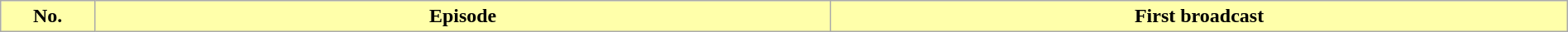<table class="wikitable plainrowheaders" style="width:100%; margin:auto; background:#fff;">
<tr>
<th style="background: #ffa; width: 6%;">No.</th>
<th style="background: #ffa; width: 47%;">Episode</th>
<th style="background: #ffa; width: 47%;">First broadcast<br>
















</th>
</tr>
</table>
